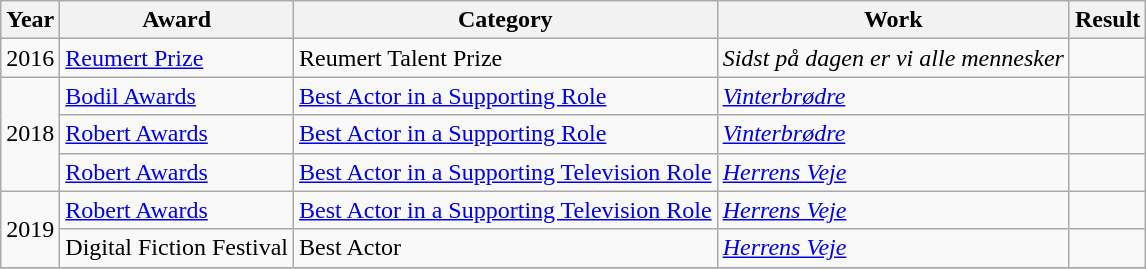<table class="wikitable plainrowheaders">
<tr>
<th>Year</th>
<th>Award</th>
<th>Category</th>
<th>Work</th>
<th>Result</th>
</tr>
<tr>
<td>2016</td>
<td><a href='#'>Reumert Prize</a></td>
<td>Reumert Talent Prize</td>
<td><em>Sidst på dagen er vi alle mennesker</em></td>
<td></td>
</tr>
<tr>
<td rowspan="3">2018</td>
<td><a href='#'>Bodil Awards</a></td>
<td><a href='#'>Best Actor in a Supporting Role</a></td>
<td><em><a href='#'>Vinterbrødre</a></em></td>
<td></td>
</tr>
<tr>
<td><a href='#'>Robert Awards</a></td>
<td><a href='#'>Best Actor in a Supporting Role</a></td>
<td><em><a href='#'>Vinterbrødre</a></em></td>
<td></td>
</tr>
<tr>
<td><a href='#'>Robert Awards</a></td>
<td><a href='#'>Best Actor in a Supporting Television Role</a></td>
<td><em><a href='#'>Herrens Veje</a></em></td>
<td></td>
</tr>
<tr>
<td rowspan="2">2019</td>
<td><a href='#'>Robert Awards</a></td>
<td><a href='#'>Best Actor in a Supporting Television Role</a></td>
<td><em><a href='#'>Herrens Veje</a></em></td>
<td></td>
</tr>
<tr>
<td>Digital Fiction Festival</td>
<td>Best Actor</td>
<td><em><a href='#'>Herrens Veje</a></em></td>
<td></td>
</tr>
<tr>
</tr>
</table>
